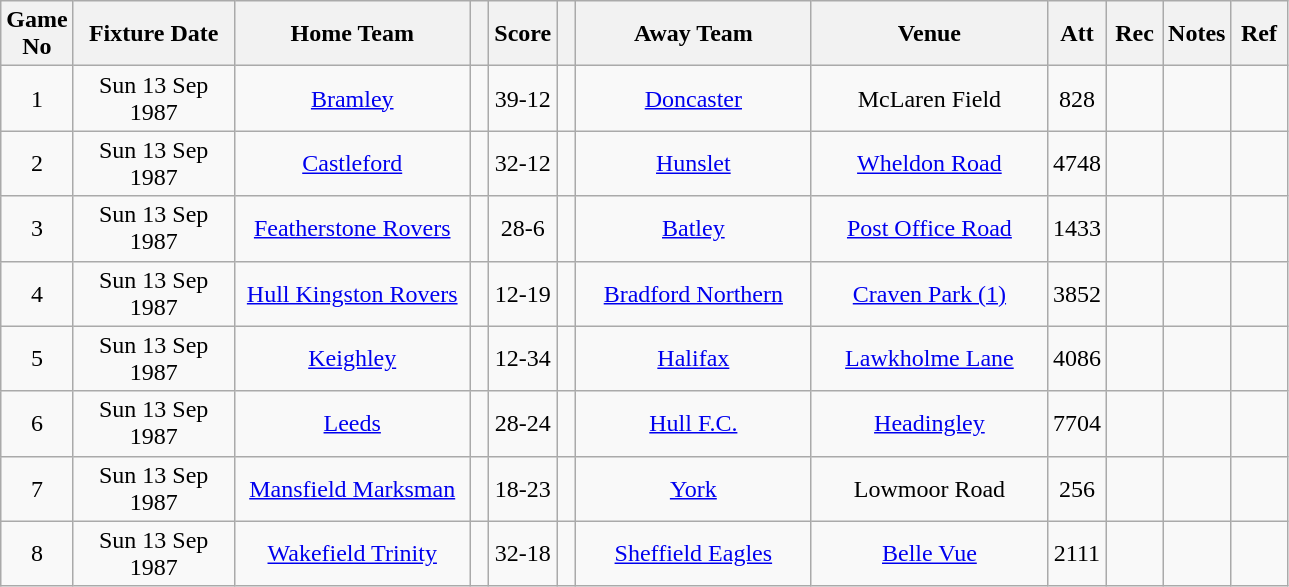<table class="wikitable" style="text-align:center;">
<tr>
<th width=20 abbr="No">Game No</th>
<th width=100 abbr="Date">Fixture Date</th>
<th width=150 abbr="Home Team">Home Team</th>
<th width=5 abbr="space"></th>
<th width=20 abbr="Score">Score</th>
<th width=5 abbr="space"></th>
<th width=150 abbr="Away Team">Away Team</th>
<th width=150 abbr="Venue">Venue</th>
<th width=30 abbr="Att">Att</th>
<th width=30 abbr="Rec">Rec</th>
<th width=20 abbr="Notes">Notes</th>
<th width=30 abbr="Ref">Ref</th>
</tr>
<tr>
<td>1</td>
<td>Sun 13 Sep 1987</td>
<td><a href='#'>Bramley</a></td>
<td></td>
<td>39-12</td>
<td></td>
<td><a href='#'>Doncaster</a></td>
<td>McLaren Field</td>
<td>828</td>
<td></td>
<td></td>
<td></td>
</tr>
<tr>
<td>2</td>
<td>Sun 13 Sep 1987</td>
<td><a href='#'>Castleford</a></td>
<td></td>
<td>32-12</td>
<td></td>
<td><a href='#'>Hunslet</a></td>
<td><a href='#'>Wheldon Road</a></td>
<td>4748</td>
<td></td>
<td></td>
<td></td>
</tr>
<tr>
<td>3</td>
<td>Sun 13 Sep 1987</td>
<td><a href='#'>Featherstone Rovers</a></td>
<td></td>
<td>28-6</td>
<td></td>
<td><a href='#'>Batley</a></td>
<td><a href='#'>Post Office Road</a></td>
<td>1433</td>
<td></td>
<td></td>
<td></td>
</tr>
<tr>
<td>4</td>
<td>Sun 13 Sep 1987</td>
<td><a href='#'>Hull Kingston Rovers</a></td>
<td></td>
<td>12-19</td>
<td></td>
<td><a href='#'>Bradford Northern</a></td>
<td><a href='#'>Craven Park (1)</a></td>
<td>3852</td>
<td></td>
<td></td>
<td></td>
</tr>
<tr>
<td>5</td>
<td>Sun 13 Sep 1987</td>
<td><a href='#'>Keighley</a></td>
<td></td>
<td>12-34</td>
<td></td>
<td><a href='#'>Halifax</a></td>
<td><a href='#'>Lawkholme Lane</a></td>
<td>4086</td>
<td></td>
<td></td>
<td></td>
</tr>
<tr>
<td>6</td>
<td>Sun 13 Sep 1987</td>
<td><a href='#'>Leeds</a></td>
<td></td>
<td>28-24</td>
<td></td>
<td><a href='#'>Hull F.C.</a></td>
<td><a href='#'>Headingley</a></td>
<td>7704</td>
<td></td>
<td></td>
<td></td>
</tr>
<tr>
<td>7</td>
<td>Sun 13 Sep 1987</td>
<td><a href='#'>Mansfield Marksman</a></td>
<td></td>
<td>18-23</td>
<td></td>
<td><a href='#'>York</a></td>
<td>Lowmoor Road</td>
<td>256</td>
<td></td>
<td></td>
<td></td>
</tr>
<tr>
<td>8</td>
<td>Sun 13 Sep 1987</td>
<td><a href='#'>Wakefield Trinity</a></td>
<td></td>
<td>32-18</td>
<td></td>
<td><a href='#'>Sheffield Eagles</a></td>
<td><a href='#'>Belle Vue</a></td>
<td>2111</td>
<td></td>
<td></td>
<td></td>
</tr>
</table>
